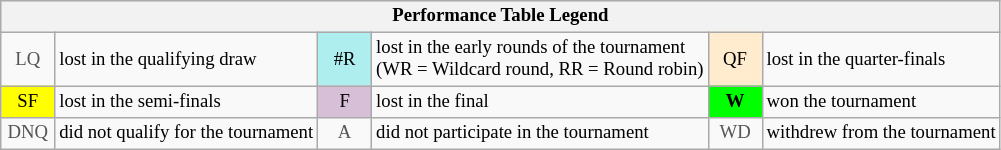<table class="wikitable" style="font-size:78%;">
<tr style="background:#efefef;">
<th colspan="6">Performance Table Legend</th>
</tr>
<tr>
<td style="color:#555555; text-align:center; width:30px;">LQ</td>
<td>lost in the qualifying draw</td>
<td style="text-align:center; background:#afeeee;">#R</td>
<td>lost in the early rounds of the tournament<br>(WR = Wildcard round, RR = Round robin)</td>
<td style="text-align:center; background:#ffebcd;">QF</td>
<td>lost in the quarter-finals</td>
</tr>
<tr>
<td style="text-align:center; background:yellow;">SF</td>
<td>lost in the semi-finals</td>
<td style="text-align:center; background:thistle;">F</td>
<td>lost in the final</td>
<td style="text-align:center; background:#0f0;"><strong>W</strong></td>
<td>won the tournament</td>
</tr>
<tr>
<td style="color:#555555; text-align:center; width:30px;">DNQ</td>
<td>did not qualify for the tournament</td>
<td style="color:#555555; text-align:center; width:30px;">A</td>
<td>did not participate in the tournament</td>
<td style="color:#555555; text-align:center; width:30px;">WD</td>
<td>withdrew from the tournament</td>
</tr>
</table>
